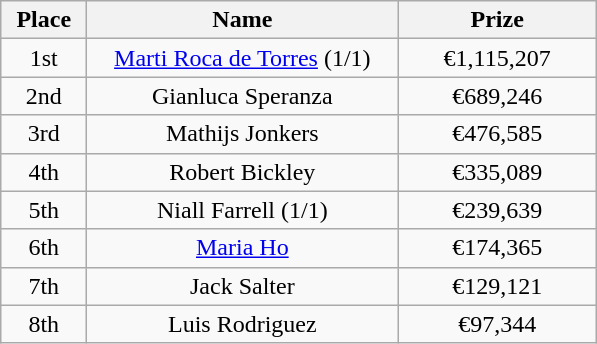<table class="wikitable">
<tr>
<th width="50">Place</th>
<th width="200">Name</th>
<th width="125">Prize</th>
</tr>
<tr>
<td align="center">1st</td>
<td align="center"><a href='#'>Marti Roca de Torres</a> (1/1)</td>
<td align="center">€1,115,207</td>
</tr>
<tr>
<td align="center">2nd</td>
<td align="center">Gianluca Speranza</td>
<td align="center">€689,246</td>
</tr>
<tr>
<td align="center">3rd</td>
<td align="center">Mathijs Jonkers</td>
<td align="center">€476,585</td>
</tr>
<tr>
<td align="center">4th</td>
<td align="center">Robert Bickley</td>
<td align="center">€335,089</td>
</tr>
<tr>
<td align="center">5th</td>
<td align="center">Niall Farrell (1/1)</td>
<td align="center">€239,639</td>
</tr>
<tr>
<td align="center">6th</td>
<td align="center"><a href='#'>Maria Ho</a></td>
<td align="center">€174,365</td>
</tr>
<tr>
<td align="center">7th</td>
<td align="center">Jack Salter</td>
<td align="center">€129,121</td>
</tr>
<tr>
<td align="center">8th</td>
<td align="center">Luis Rodriguez</td>
<td align="center">€97,344</td>
</tr>
</table>
